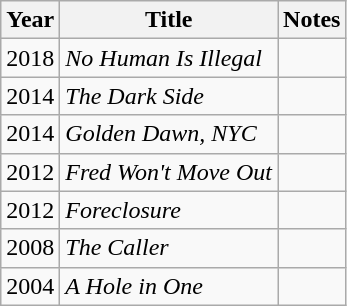<table class="sortable wikitable">
<tr>
<th>Year</th>
<th>Title</th>
<th>Notes</th>
</tr>
<tr>
<td>2018</td>
<td><em>No Human Is Illegal</em></td>
<td></td>
</tr>
<tr>
<td>2014</td>
<td><em>The Dark Side</em></td>
<td></td>
</tr>
<tr>
<td>2014</td>
<td><em>Golden Dawn, NYC </em></td>
<td></td>
</tr>
<tr>
<td>2012</td>
<td><em>Fred Won't Move Out</em></td>
<td></td>
</tr>
<tr>
<td>2012</td>
<td><em>Foreclosure</em></td>
<td></td>
</tr>
<tr>
<td>2008</td>
<td><em>The Caller</em></td>
<td></td>
</tr>
<tr>
<td>2004</td>
<td><em>A Hole in One</em></td>
<td></td>
</tr>
</table>
